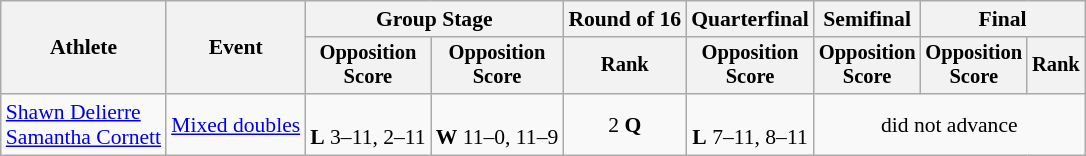<table class="wikitable" style="font-size:90%">
<tr>
<th rowspan=2>Athlete</th>
<th rowspan=2>Event</th>
<th colspan=2>Group Stage</th>
<th>Round of 16</th>
<th>Quarterfinal</th>
<th>Semifinal</th>
<th colspan=3>Final</th>
</tr>
<tr style="font-size:95%">
<th>Opposition<br>Score</th>
<th>Opposition<br>Score</th>
<th>Rank</th>
<th>Opposition<br>Score</th>
<th>Opposition<br>Score</th>
<th>Opposition<br>Score</th>
<th>Rank</th>
</tr>
<tr align=center>
<td align=left><a href='#'>Shawn Delierre</a><br><a href='#'>Samantha Cornett</a></td>
<td align=left><a href='#'>Mixed doubles</a></td>
<td><br><strong>L</strong> 3–11, 2–11</td>
<td><br><strong>W</strong> 11–0, 11–9</td>
<td>2 <strong>Q</strong></td>
<td><br><strong>L</strong> 7–11, 8–11</td>
<td colspan="4">did not advance</td>
</tr>
</table>
